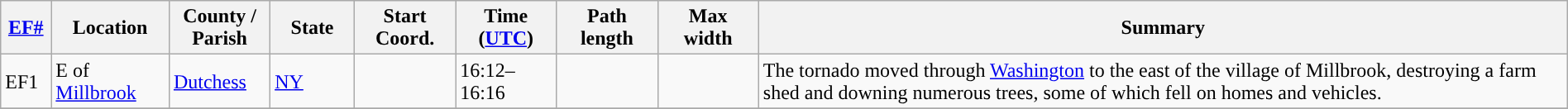<table class="wikitable sortable" style="width:100%;">
<tr>
<th scope="col"  style="width:3%; text-align:center;"><a href='#'>EF#</a></th>
<th scope="col"  style="width:7%; text-align:center;" class="unsortable">Location</th>
<th scope="col"  style="width:6%; text-align:center;" class="unsortable">County / Parish</th>
<th scope="col"  style="width:5%; text-align:center;">State</th>
<th scope="col"  style="width:6%; text-align:center;">Start Coord.</th>
<th scope="col"  style="width:6%; text-align:center;">Time (<a href='#'>UTC</a>)</th>
<th scope="col"  style="width:6%; text-align:center;">Path length</th>
<th scope="col"  style="width:6%; text-align:center;">Max width</th>
<th scope="col" class="unsortable" style="width:48%; text-align:center;">Summary</th>
</tr>
<tr>
<td>EF1</td>
<td>E of <a href='#'>Millbrook</a></td>
<td><a href='#'>Dutchess</a></td>
<td><a href='#'>NY</a></td>
<td></td>
<td>16:12–16:16</td>
<td></td>
<td></td>
<td>The tornado moved through <a href='#'>Washington</a> to the east of the village of Millbrook, destroying a farm shed and downing numerous trees, some of which fell on homes and vehicles.</td>
</tr>
<tr>
</tr>
</table>
